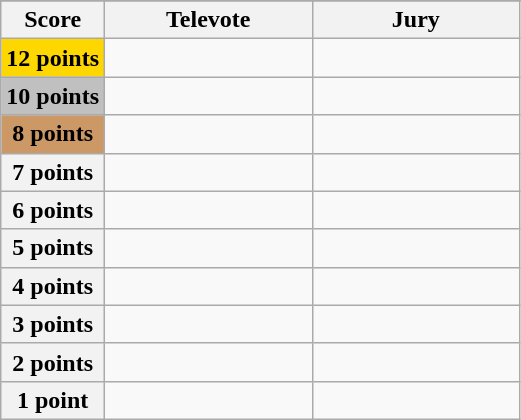<table class="wikitable">
<tr>
</tr>
<tr>
<th scope="col" width="20%">Score</th>
<th scope="col" width="40%">Televote</th>
<th scope="col" width="40%">Jury</th>
</tr>
<tr>
<th scope="row" style="background:gold">12 points</th>
<td></td>
<td></td>
</tr>
<tr>
<th scope="row" style="background:silver">10 points</th>
<td></td>
<td></td>
</tr>
<tr>
<th scope="row" style="background:#CC9966">8 points</th>
<td></td>
<td></td>
</tr>
<tr>
<th scope="row">7 points</th>
<td></td>
<td></td>
</tr>
<tr>
<th scope="row">6 points</th>
<td></td>
<td></td>
</tr>
<tr>
<th scope="row">5 points</th>
<td></td>
<td></td>
</tr>
<tr>
<th scope="row">4 points</th>
<td></td>
<td></td>
</tr>
<tr>
<th scope="row">3 points</th>
<td></td>
<td></td>
</tr>
<tr>
<th scope="row">2 points</th>
<td></td>
<td></td>
</tr>
<tr>
<th scope="row">1 point</th>
<td></td>
<td></td>
</tr>
</table>
